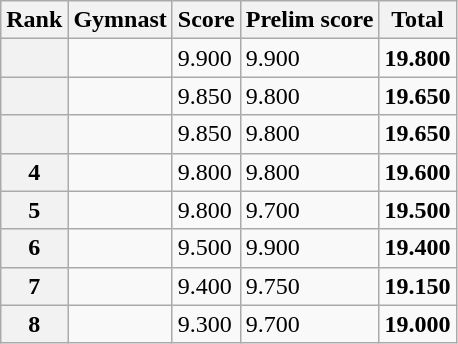<table class="wikitable sortable">
<tr>
<th scope="col">Rank</th>
<th scope="col">Gymnast</th>
<th scope="col">Score</th>
<th scope="col">Prelim score</th>
<th scope="col">Total</th>
</tr>
<tr>
<th scope="row"></th>
<td></td>
<td>9.900</td>
<td>9.900</td>
<td><strong>19.800</strong></td>
</tr>
<tr>
<th scope="row"></th>
<td></td>
<td>9.850</td>
<td>9.800</td>
<td><strong>19.650</strong></td>
</tr>
<tr>
<th scope="row"></th>
<td></td>
<td>9.850</td>
<td>9.800</td>
<td><strong>19.650</strong></td>
</tr>
<tr>
<th scope="row">4</th>
<td></td>
<td>9.800</td>
<td>9.800</td>
<td><strong>19.600</strong></td>
</tr>
<tr>
<th scope="row">5</th>
<td></td>
<td>9.800</td>
<td>9.700</td>
<td><strong>19.500</strong></td>
</tr>
<tr>
<th scope="row">6</th>
<td></td>
<td>9.500</td>
<td>9.900</td>
<td><strong>19.400</strong></td>
</tr>
<tr>
<th scope="row">7</th>
<td></td>
<td>9.400</td>
<td>9.750</td>
<td><strong>19.150</strong></td>
</tr>
<tr>
<th scope="row">8</th>
<td></td>
<td>9.300</td>
<td>9.700</td>
<td><strong>19.000</strong></td>
</tr>
</table>
